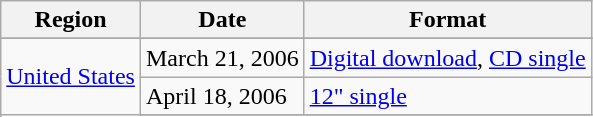<table class="wikitable">
<tr>
<th>Region</th>
<th>Date</th>
<th>Format</th>
</tr>
<tr>
</tr>
<tr>
<td rowspan="3"><a href='#'>United States</a></td>
<td>March 21, 2006</td>
<td><a href='#'>Digital download</a>, <a href='#'>CD single</a></td>
</tr>
<tr>
<td>April 18, 2006</td>
<td><a href='#'>12" single</a></td>
</tr>
<tr>
</tr>
</table>
